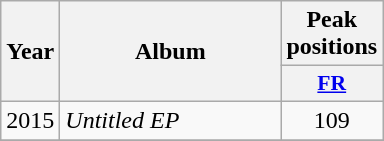<table class="wikitable">
<tr>
<th align="center" rowspan="2" width="10">Year</th>
<th align="center" rowspan="2" width="140">Album</th>
<th align="center" colspan="1" width="20">Peak positions</th>
</tr>
<tr>
<th scope="col" style="width:3em;font-size:90%;"><a href='#'>FR</a><br></th>
</tr>
<tr>
<td style="text-align:center;">2015</td>
<td><em>Untitled EP</em></td>
<td style="text-align:center;">109</td>
</tr>
<tr>
</tr>
</table>
